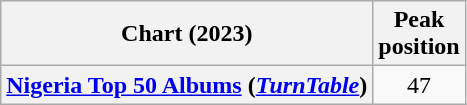<table class="wikitable sortable plainrowheaders" style="text-align:center">
<tr>
<th scope="col">Chart (2023)</th>
<th scope="col">Peak<br>position</th>
</tr>
<tr>
<th scope="row"><a href='#'>Nigeria Top 50 Albums</a> (<em><a href='#'>TurnTable</a></em>)</th>
<td>47</td>
</tr>
</table>
